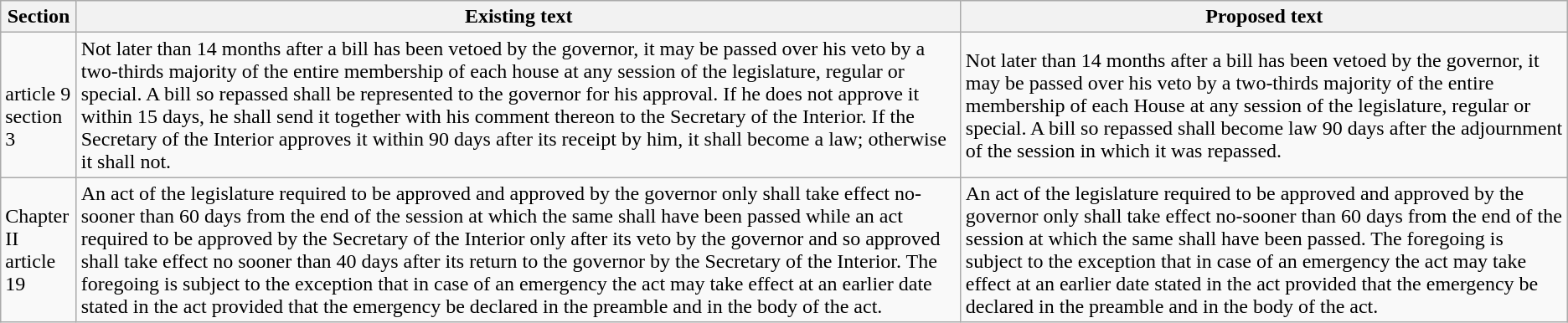<table class=wikitable>
<tr>
<th>Section</th>
<th>Existing text</th>
<th>Proposed text</th>
</tr>
<tr>
<td><br>article 9<br>section 3</td>
<td>Not later than 14 months after a bill has been vetoed by the governor, it may be passed over his veto by a two-thirds majority of the entire membership of each house at any session of the legislature, regular or special. A bill so repassed shall be represented to the governor for his approval. If he does not approve it within 15 days, he shall send it together with his comment thereon to the Secretary of the Interior. If the Secretary of the Interior approves it within 90 days after its receipt by him, it shall become a law; otherwise it shall not.</td>
<td>Not later than 14 months after a bill has been vetoed by the governor, it may be passed over his veto by a two-thirds majority of the entire membership of each House at any session of the legislature, regular or special. A bill so repassed shall become law 90 days after the adjournment of the session in which it was repassed.</td>
</tr>
<tr>
<td>Chapter II<br>article 19</td>
<td>An act of the legislature required to be approved and approved by the governor only shall take effect no-sooner than 60 days from the end of the session at which the same shall have been passed while an act required to be approved by the Secretary of the Interior only after its veto by the governor and so approved shall take effect no sooner than 40 days after its return to the governor by the Secretary of the Interior. The foregoing is subject to the exception that in case of an emergency the act may take effect at an earlier date stated in the act provided that the emergency be declared in the preamble and in the body of the act.</td>
<td>An act of the legislature required to be approved and approved by the governor only shall take effect no-sooner than 60 days from the end of the session at which the same shall have been passed. The foregoing is subject to the exception that in case of an emergency the act may take effect at an earlier date stated in the act provided that the emergency be declared in the preamble and in the body of the act.</td>
</tr>
</table>
